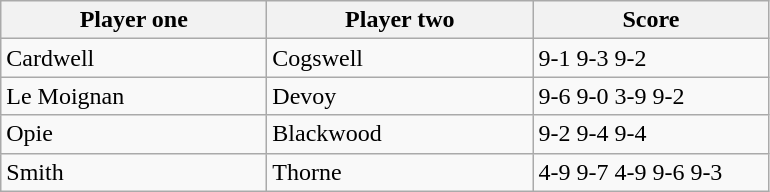<table class="wikitable">
<tr>
<th width=170>Player one</th>
<th width=170>Player two</th>
<th width=150>Score</th>
</tr>
<tr>
<td> Cardwell</td>
<td> Cogswell</td>
<td>9-1 9-3 9-2</td>
</tr>
<tr>
<td> Le Moignan</td>
<td> Devoy</td>
<td>9-6 9-0 3-9 9-2</td>
</tr>
<tr>
<td> Opie</td>
<td> Blackwood</td>
<td>9-2 9-4 9-4</td>
</tr>
<tr>
<td> Smith</td>
<td> Thorne</td>
<td>4-9 9-7 4-9 9-6 9-3</td>
</tr>
</table>
